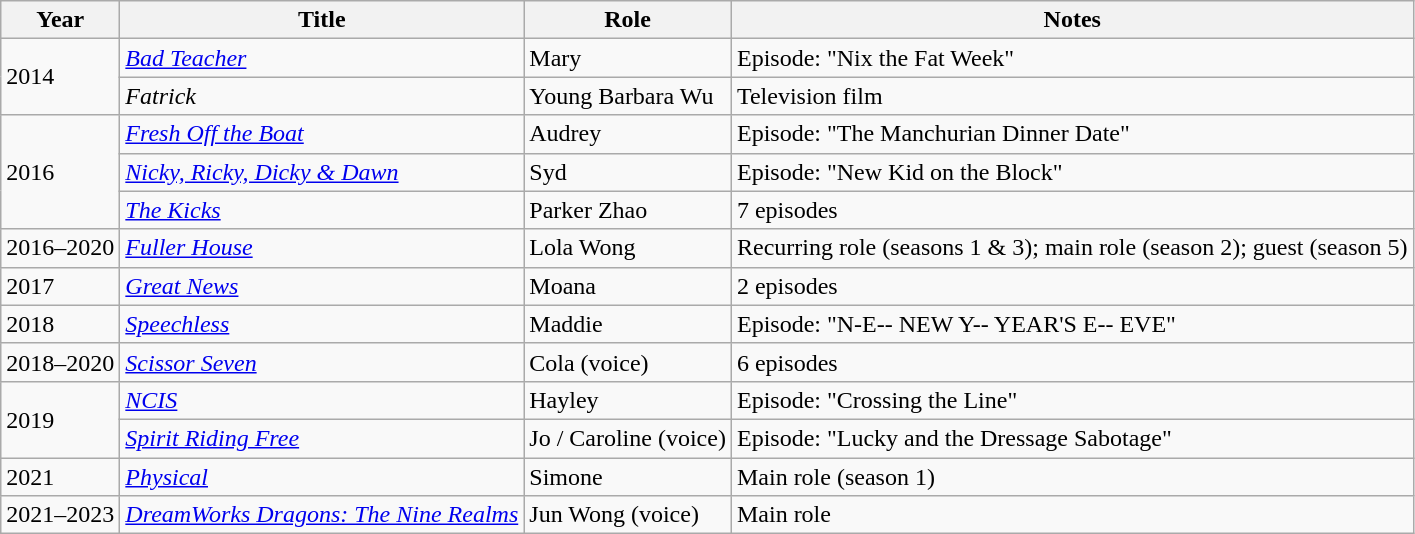<table class="wikitable sortable">
<tr>
<th>Year</th>
<th>Title</th>
<th>Role</th>
<th class="unsortable">Notes</th>
</tr>
<tr>
<td rowspan="2">2014</td>
<td><em><a href='#'>Bad Teacher</a></em></td>
<td>Mary</td>
<td>Episode: "Nix the Fat Week"</td>
</tr>
<tr>
<td><em>Fatrick</em></td>
<td>Young Barbara Wu</td>
<td>Television film</td>
</tr>
<tr>
<td rowspan="3">2016</td>
<td><em><a href='#'>Fresh Off the Boat</a></em></td>
<td>Audrey</td>
<td>Episode: "The Manchurian Dinner Date"</td>
</tr>
<tr>
<td><em><a href='#'>Nicky, Ricky, Dicky & Dawn</a></em></td>
<td>Syd</td>
<td>Episode: "New Kid on the Block"</td>
</tr>
<tr>
<td><em><a href='#'>The Kicks</a></em></td>
<td>Parker Zhao</td>
<td>7 episodes</td>
</tr>
<tr>
<td>2016–2020</td>
<td><em><a href='#'>Fuller House</a></em></td>
<td>Lola Wong</td>
<td>Recurring role (seasons 1 & 3); main role (season 2); guest (season 5)</td>
</tr>
<tr>
<td>2017</td>
<td><em><a href='#'>Great News</a></em></td>
<td>Moana</td>
<td>2 episodes</td>
</tr>
<tr>
<td>2018</td>
<td><em><a href='#'>Speechless</a></em></td>
<td>Maddie</td>
<td>Episode: "N-E-- NEW Y-- YEAR'S E-- EVE"</td>
</tr>
<tr>
<td>2018–2020</td>
<td><em><a href='#'>Scissor Seven</a></em></td>
<td>Cola (voice)</td>
<td>6 episodes</td>
</tr>
<tr>
<td rowspan="2">2019</td>
<td><em><a href='#'>NCIS</a></em></td>
<td>Hayley</td>
<td>Episode: "Crossing the Line"</td>
</tr>
<tr>
<td><em><a href='#'>Spirit Riding Free</a></em></td>
<td>Jo / Caroline (voice)</td>
<td>Episode: "Lucky and the Dressage Sabotage"</td>
</tr>
<tr>
<td>2021</td>
<td><em><a href='#'>Physical</a></em></td>
<td>Simone</td>
<td>Main role (season 1)</td>
</tr>
<tr>
<td>2021–2023</td>
<td><em><a href='#'>DreamWorks Dragons: The Nine Realms</a></em></td>
<td>Jun Wong (voice)</td>
<td>Main role</td>
</tr>
</table>
